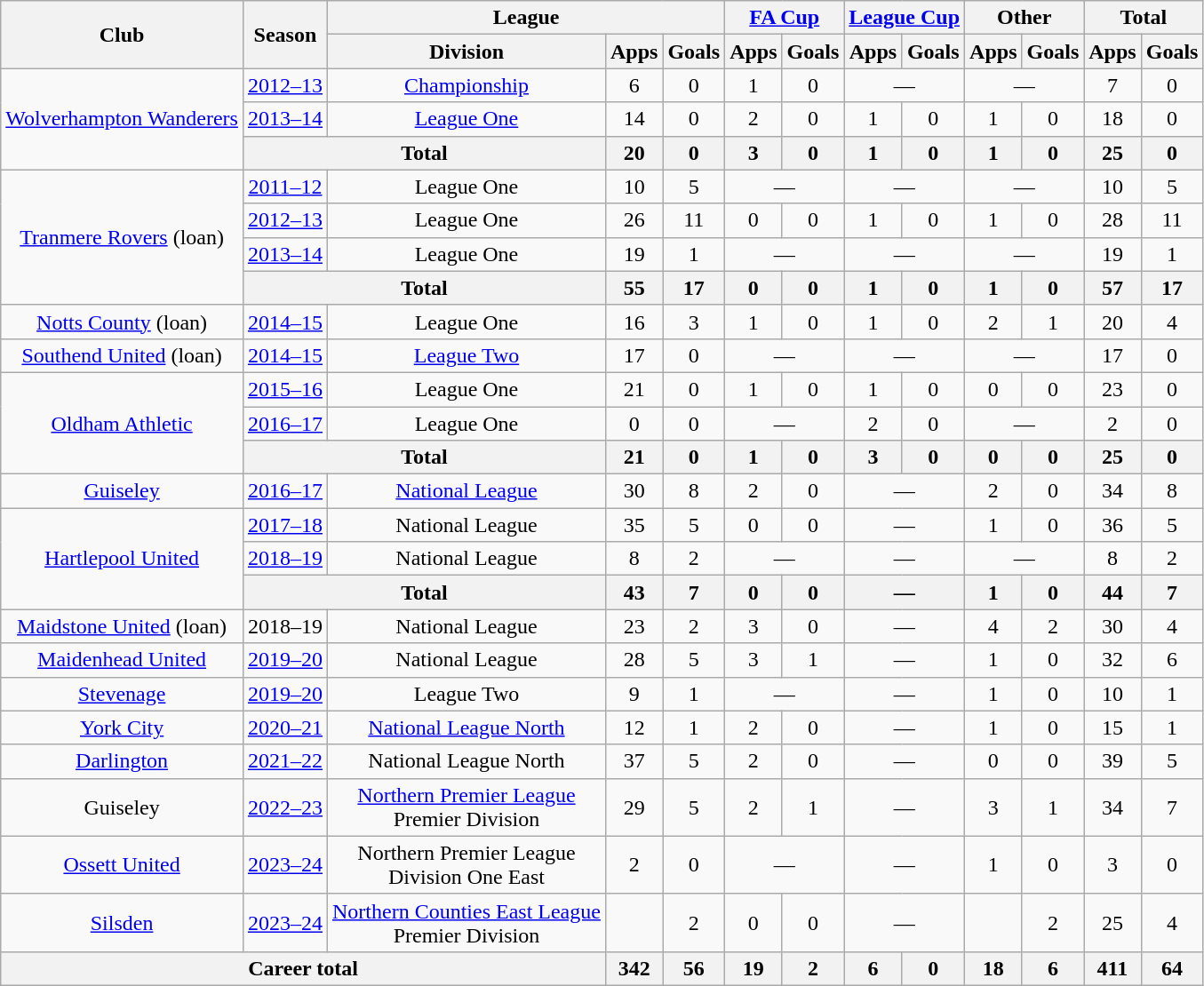<table class="wikitable" style="text-align: center">
<tr>
<th rowspan="2">Club</th>
<th rowspan="2">Season</th>
<th colspan="3">League</th>
<th colspan="2"><a href='#'>FA Cup</a></th>
<th colspan="2"><a href='#'>League Cup</a></th>
<th colspan="2">Other</th>
<th colspan="2">Total</th>
</tr>
<tr>
<th>Division</th>
<th>Apps</th>
<th>Goals</th>
<th>Apps</th>
<th>Goals</th>
<th>Apps</th>
<th>Goals</th>
<th>Apps</th>
<th>Goals</th>
<th>Apps</th>
<th>Goals</th>
</tr>
<tr>
<td rowspan="3"><a href='#'>Wolverhampton Wanderers</a></td>
<td><a href='#'>2012–13</a></td>
<td><a href='#'>Championship</a></td>
<td>6</td>
<td>0</td>
<td>1</td>
<td>0</td>
<td colspan="2">―</td>
<td colspan="2">―</td>
<td>7</td>
<td>0</td>
</tr>
<tr>
<td><a href='#'>2013–14</a></td>
<td><a href='#'>League One</a></td>
<td>14</td>
<td>0</td>
<td>2</td>
<td>0</td>
<td>1</td>
<td>0</td>
<td>1</td>
<td>0</td>
<td>18</td>
<td>0</td>
</tr>
<tr>
<th colspan="2">Total</th>
<th>20</th>
<th>0</th>
<th>3</th>
<th>0</th>
<th>1</th>
<th>0</th>
<th>1</th>
<th>0</th>
<th>25</th>
<th>0</th>
</tr>
<tr>
<td rowspan="4"><a href='#'>Tranmere Rovers</a> (loan)</td>
<td><a href='#'>2011–12</a></td>
<td>League One</td>
<td>10</td>
<td>5</td>
<td colspan="2">―</td>
<td colspan="2">―</td>
<td colspan="2">―</td>
<td>10</td>
<td>5</td>
</tr>
<tr>
<td><a href='#'>2012–13</a></td>
<td>League One</td>
<td>26</td>
<td>11</td>
<td>0</td>
<td>0</td>
<td>1</td>
<td>0</td>
<td>1</td>
<td>0</td>
<td>28</td>
<td>11</td>
</tr>
<tr>
<td><a href='#'>2013–14</a></td>
<td>League One</td>
<td>19</td>
<td>1</td>
<td colspan="2">―</td>
<td colspan="2">―</td>
<td colspan="2">―</td>
<td>19</td>
<td>1</td>
</tr>
<tr>
<th colspan="2">Total</th>
<th>55</th>
<th>17</th>
<th>0</th>
<th>0</th>
<th>1</th>
<th>0</th>
<th>1</th>
<th>0</th>
<th>57</th>
<th>17</th>
</tr>
<tr>
<td><a href='#'>Notts County</a> (loan)</td>
<td><a href='#'>2014–15</a></td>
<td>League One</td>
<td>16</td>
<td>3</td>
<td>1</td>
<td>0</td>
<td>1</td>
<td>0</td>
<td>2</td>
<td>1</td>
<td>20</td>
<td>4</td>
</tr>
<tr>
<td><a href='#'>Southend United</a> (loan)</td>
<td><a href='#'>2014–15</a></td>
<td><a href='#'>League Two</a></td>
<td>17</td>
<td>0</td>
<td colspan="2">―</td>
<td colspan="2">―</td>
<td colspan="2">―</td>
<td>17</td>
<td>0</td>
</tr>
<tr>
<td rowspan="3"><a href='#'>Oldham Athletic</a></td>
<td><a href='#'>2015–16</a></td>
<td>League One</td>
<td>21</td>
<td>0</td>
<td>1</td>
<td>0</td>
<td>1</td>
<td>0</td>
<td>0</td>
<td>0</td>
<td>23</td>
<td>0</td>
</tr>
<tr>
<td><a href='#'>2016–17</a></td>
<td>League One</td>
<td>0</td>
<td>0</td>
<td colspan="2">―</td>
<td>2</td>
<td>0</td>
<td colspan="2">―</td>
<td>2</td>
<td>0</td>
</tr>
<tr>
<th colspan="2">Total</th>
<th>21</th>
<th>0</th>
<th>1</th>
<th>0</th>
<th>3</th>
<th>0</th>
<th>0</th>
<th>0</th>
<th>25</th>
<th>0</th>
</tr>
<tr>
<td><a href='#'>Guiseley</a></td>
<td><a href='#'>2016–17</a></td>
<td><a href='#'>National League</a></td>
<td>30</td>
<td>8</td>
<td>2</td>
<td>0</td>
<td colspan="2">―</td>
<td>2</td>
<td>0</td>
<td>34</td>
<td>8</td>
</tr>
<tr>
<td rowspan="3"><a href='#'>Hartlepool United</a></td>
<td><a href='#'>2017–18</a></td>
<td>National League</td>
<td>35</td>
<td>5</td>
<td>0</td>
<td>0</td>
<td colspan="2">―</td>
<td>1</td>
<td>0</td>
<td>36</td>
<td>5</td>
</tr>
<tr>
<td><a href='#'>2018–19</a></td>
<td>National League</td>
<td>8</td>
<td>2</td>
<td colspan="2">―</td>
<td colspan="2">―</td>
<td colspan="2">―</td>
<td>8</td>
<td>2</td>
</tr>
<tr>
<th colspan="2">Total</th>
<th>43</th>
<th>7</th>
<th>0</th>
<th>0</th>
<th colspan="2">―</th>
<th>1</th>
<th>0</th>
<th>44</th>
<th>7</th>
</tr>
<tr>
<td><a href='#'>Maidstone United</a> (loan)</td>
<td>2018–19</td>
<td>National League</td>
<td>23</td>
<td>2</td>
<td>3</td>
<td>0</td>
<td colspan="2">―</td>
<td>4</td>
<td>2</td>
<td>30</td>
<td>4</td>
</tr>
<tr>
<td><a href='#'>Maidenhead United</a></td>
<td><a href='#'>2019–20</a></td>
<td>National League</td>
<td>28</td>
<td>5</td>
<td>3</td>
<td>1</td>
<td colspan="2">―</td>
<td>1</td>
<td>0</td>
<td>32</td>
<td>6</td>
</tr>
<tr>
<td><a href='#'>Stevenage</a></td>
<td><a href='#'>2019–20</a></td>
<td>League Two</td>
<td>9</td>
<td>1</td>
<td colspan="2">―</td>
<td colspan="2">―</td>
<td>1</td>
<td>0</td>
<td>10</td>
<td>1</td>
</tr>
<tr>
<td><a href='#'>York City</a></td>
<td><a href='#'>2020–21</a></td>
<td><a href='#'>National League North</a></td>
<td>12</td>
<td>1</td>
<td>2</td>
<td>0</td>
<td colspan="2">―</td>
<td>1</td>
<td>0</td>
<td>15</td>
<td>1</td>
</tr>
<tr>
<td><a href='#'>Darlington</a></td>
<td><a href='#'>2021–22</a></td>
<td>National League North</td>
<td>37</td>
<td>5</td>
<td>2</td>
<td>0</td>
<td colspan="2">―</td>
<td>0</td>
<td>0</td>
<td>39</td>
<td>5</td>
</tr>
<tr>
<td>Guiseley</td>
<td><a href='#'>2022–23</a></td>
<td><a href='#'>Northern Premier League</a><br>Premier Division</td>
<td>29</td>
<td>5</td>
<td>2</td>
<td>1</td>
<td colspan="2">―</td>
<td>3</td>
<td>1</td>
<td>34</td>
<td>7</td>
</tr>
<tr>
<td><a href='#'>Ossett United</a></td>
<td><a href='#'>2023–24</a></td>
<td>Northern Premier League<br>Division One East</td>
<td>2</td>
<td>0</td>
<td colspan="2">―</td>
<td colspan="2">―</td>
<td>1</td>
<td>0</td>
<td>3</td>
<td>0</td>
</tr>
<tr>
<td><a href='#'>Silsden</a></td>
<td><a href='#'>2023–24</a></td>
<td><a href='#'>Northern Counties East League</a><br>Premier Division</td>
<td></td>
<td>2</td>
<td>0</td>
<td>0</td>
<td colspan="2">―</td>
<td></td>
<td>2</td>
<td>25</td>
<td>4</td>
</tr>
<tr>
<th colspan="3">Career total</th>
<th>342</th>
<th>56</th>
<th>19</th>
<th>2</th>
<th>6</th>
<th>0</th>
<th>18</th>
<th>6</th>
<th>411</th>
<th>64</th>
</tr>
</table>
